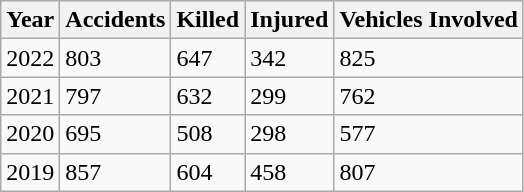<table class = "wikitable sortable">
<tr>
<th>Year</th>
<th>Accidents</th>
<th>Killed</th>
<th>Injured</th>
<th>Vehicles Involved</th>
</tr>
<tr>
<td>2022</td>
<td>803</td>
<td>647</td>
<td>342</td>
<td>825</td>
</tr>
<tr>
<td>2021</td>
<td>797</td>
<td>632</td>
<td>299</td>
<td>762</td>
</tr>
<tr>
<td>2020</td>
<td>695</td>
<td>508</td>
<td>298</td>
<td>577</td>
</tr>
<tr>
<td>2019</td>
<td>857</td>
<td>604</td>
<td>458</td>
<td>807</td>
</tr>
</table>
